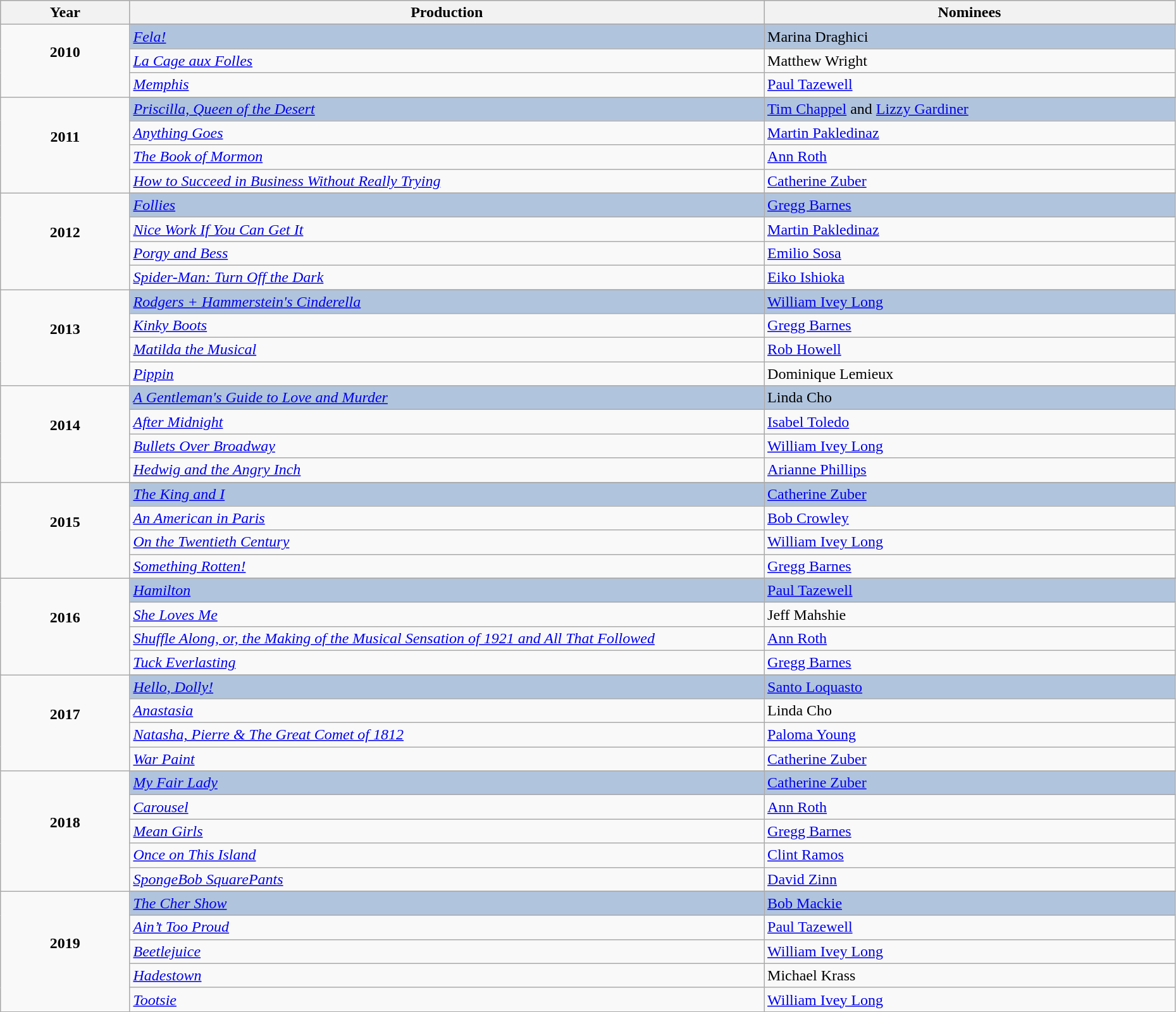<table class="wikitable" style="width:98%;">
<tr style="background:#bebebe;">
<th style="width:11%;">Year</th>
<th style="width:54%;">Production</th>
<th style="width:35%;">Nominees</th>
</tr>
<tr>
<td rowspan="4" align="center"><strong>2010</strong><br><br></td>
</tr>
<tr style="background:#B0C4DE">
<td><em><a href='#'>Fela!</a></em></td>
<td>Marina Draghici</td>
</tr>
<tr>
<td><em><a href='#'>La Cage aux Folles</a></em></td>
<td>Matthew Wright</td>
</tr>
<tr>
<td><em><a href='#'>Memphis</a></em></td>
<td><a href='#'>Paul Tazewell</a></td>
</tr>
<tr>
<td rowspan="5" align="center"><strong>2011</strong><br><br></td>
</tr>
<tr style="background:#B0C4DE">
<td><em><a href='#'>Priscilla, Queen of the Desert</a></em></td>
<td><a href='#'>Tim Chappel</a> and <a href='#'>Lizzy Gardiner</a></td>
</tr>
<tr>
<td><em><a href='#'>Anything Goes</a></em></td>
<td><a href='#'>Martin Pakledinaz</a></td>
</tr>
<tr>
<td><em><a href='#'>The Book of Mormon</a></em></td>
<td><a href='#'>Ann Roth</a></td>
</tr>
<tr>
<td><em><a href='#'>How to Succeed in Business Without Really Trying</a></em></td>
<td><a href='#'>Catherine Zuber</a></td>
</tr>
<tr>
<td rowspan="5" align="center"><strong>2012</strong><br><br></td>
</tr>
<tr style="background:#B0C4DE">
<td><em><a href='#'>Follies</a></em></td>
<td><a href='#'>Gregg Barnes</a></td>
</tr>
<tr>
<td><em><a href='#'>Nice Work If You Can Get It</a></em></td>
<td><a href='#'>Martin Pakledinaz</a></td>
</tr>
<tr>
<td><em><a href='#'>Porgy and Bess</a></em></td>
<td><a href='#'>Emilio Sosa</a></td>
</tr>
<tr>
<td><em><a href='#'>Spider-Man: Turn Off the Dark</a></em></td>
<td><a href='#'>Eiko Ishioka</a></td>
</tr>
<tr>
<td rowspan="5" align="center"><strong>2013</strong><br><br></td>
</tr>
<tr style="background:#B0C4DE">
<td><em><a href='#'>Rodgers + Hammerstein's Cinderella</a></em></td>
<td><a href='#'>William Ivey Long</a></td>
</tr>
<tr>
<td><em><a href='#'>Kinky Boots</a></em></td>
<td><a href='#'>Gregg Barnes</a></td>
</tr>
<tr>
<td><em><a href='#'>Matilda the Musical</a></em></td>
<td><a href='#'>Rob Howell</a></td>
</tr>
<tr>
<td><em><a href='#'>Pippin</a></em></td>
<td>Dominique Lemieux</td>
</tr>
<tr>
<td rowspan="5" align="center"><strong>2014</strong><br><br></td>
</tr>
<tr style="background:#B0C4DE">
<td><em><a href='#'>A Gentleman's Guide to Love and Murder</a></em></td>
<td>Linda Cho</td>
</tr>
<tr>
<td><em><a href='#'>After Midnight</a></em></td>
<td><a href='#'>Isabel Toledo</a></td>
</tr>
<tr>
<td><em><a href='#'>Bullets Over Broadway</a></em></td>
<td><a href='#'>William Ivey Long</a></td>
</tr>
<tr>
<td><em><a href='#'>Hedwig and the Angry Inch</a></em></td>
<td><a href='#'>Arianne Phillips</a></td>
</tr>
<tr>
<td rowspan="5" align="center"><strong>2015</strong><br><br></td>
</tr>
<tr style="background:#B0C4DE">
<td><em><a href='#'>The King and I</a></em></td>
<td><a href='#'>Catherine Zuber</a></td>
</tr>
<tr>
<td><em><a href='#'>An American in Paris</a></em></td>
<td><a href='#'>Bob Crowley</a></td>
</tr>
<tr>
<td><em><a href='#'>On the Twentieth Century</a></em></td>
<td><a href='#'>William Ivey Long</a></td>
</tr>
<tr>
<td><em><a href='#'>Something Rotten!</a></em></td>
<td><a href='#'>Gregg Barnes</a></td>
</tr>
<tr>
<td rowspan="5" align="center"><strong>2016</strong><br><br></td>
</tr>
<tr style="background:#B0C4DE">
<td><em><a href='#'>Hamilton</a></em></td>
<td><a href='#'>Paul Tazewell</a></td>
</tr>
<tr>
<td><em><a href='#'>She Loves Me</a></em></td>
<td>Jeff Mahshie</td>
</tr>
<tr>
<td><em><a href='#'>Shuffle Along, or, the Making of the Musical Sensation of 1921 and All That Followed</a></em></td>
<td><a href='#'>Ann Roth</a></td>
</tr>
<tr>
<td><em><a href='#'>Tuck Everlasting</a></em></td>
<td><a href='#'>Gregg Barnes</a></td>
</tr>
<tr>
<td rowspan="5" align="center"><strong>2017</strong><br><br></td>
</tr>
<tr style="background:#B0C4DE">
<td><a href='#'><em>Hello, Dolly!</em></a></td>
<td><a href='#'>Santo Loquasto</a></td>
</tr>
<tr>
<td><a href='#'><em>Anastasia</em></a></td>
<td>Linda Cho</td>
</tr>
<tr>
<td><em><a href='#'>Natasha, Pierre & The Great Comet of 1812</a></em></td>
<td><a href='#'>Paloma Young</a></td>
</tr>
<tr>
<td><a href='#'><em>War Paint</em></a></td>
<td><a href='#'>Catherine Zuber</a></td>
</tr>
<tr>
<td rowspan="6" align="center"><strong>2018</strong><br><br></td>
</tr>
<tr style="background:#B0C4DE">
<td><em><a href='#'>My Fair Lady</a></em></td>
<td><a href='#'>Catherine Zuber</a></td>
</tr>
<tr>
<td><em><a href='#'>Carousel</a></em></td>
<td><a href='#'>Ann Roth</a></td>
</tr>
<tr>
<td><em><a href='#'>Mean Girls</a></em></td>
<td><a href='#'>Gregg Barnes</a></td>
</tr>
<tr>
<td><em><a href='#'>Once on This Island</a></em></td>
<td><a href='#'>Clint Ramos</a></td>
</tr>
<tr>
<td><em><a href='#'>SpongeBob SquarePants</a></em></td>
<td><a href='#'>David Zinn</a></td>
</tr>
<tr>
<td rowspan="6" align="center"><strong>2019</strong><br><br></td>
</tr>
<tr style="background:#B0C4DE">
<td><em><a href='#'>The Cher Show</a></em></td>
<td><a href='#'>Bob Mackie</a></td>
</tr>
<tr>
<td><em><a href='#'>Ain’t Too Proud</a></em></td>
<td><a href='#'>Paul Tazewell</a></td>
</tr>
<tr>
<td><em><a href='#'>Beetlejuice</a></em></td>
<td><a href='#'>William Ivey Long</a></td>
</tr>
<tr>
<td><em><a href='#'>Hadestown</a></em></td>
<td>Michael Krass</td>
</tr>
<tr>
<td><em><a href='#'>Tootsie</a></em></td>
<td><a href='#'>William Ivey Long</a></td>
</tr>
<tr>
</tr>
</table>
